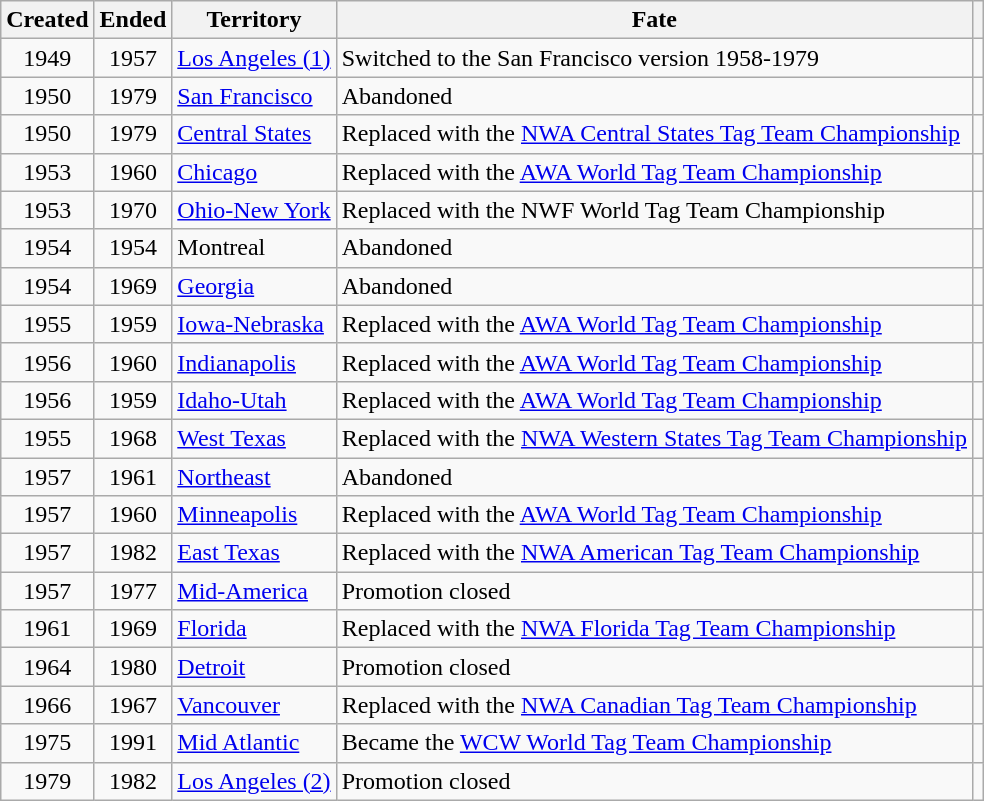<table class="wikitable sortable">
<tr>
<th data-sort-type="number" scope="col">Created</th>
<th data-sort-type="number" scope="col">Ended</th>
<th scope="col">Territory</th>
<th scope="col">Fate</th>
<th width=0 class="unsortable" scope="col"></th>
</tr>
<tr>
<td scope="row" align=center>1949</td>
<td align=center>1957</td>
<td><a href='#'>Los Angeles (1)</a></td>
<td>Switched to the San Francisco version 1958-1979</td>
<td></td>
</tr>
<tr>
<td scope="row" align=center>1950</td>
<td align=center>1979</td>
<td><a href='#'>San Francisco</a></td>
<td>Abandoned</td>
<td></td>
</tr>
<tr>
<td scope="row" align=center>1950</td>
<td align=center>1979</td>
<td><a href='#'>Central States</a></td>
<td>Replaced with the <a href='#'>NWA Central States Tag Team Championship</a></td>
<td></td>
</tr>
<tr>
<td scope="row" align=center>1953</td>
<td align=center>1960</td>
<td><a href='#'>Chicago</a></td>
<td>Replaced with the <a href='#'>AWA World Tag Team Championship</a></td>
<td></td>
</tr>
<tr>
<td scope="row" align=center>1953</td>
<td align=center>1970</td>
<td><a href='#'>Ohio-New York</a></td>
<td>Replaced with the NWF World Tag Team Championship</td>
<td></td>
</tr>
<tr>
<td scope="row" align=center>1954</td>
<td align=center>1954</td>
<td>Montreal</td>
<td>Abandoned</td>
<td></td>
</tr>
<tr>
<td scope="row" align=center>1954</td>
<td align=center>1969</td>
<td><a href='#'>Georgia</a></td>
<td>Abandoned</td>
<td></td>
</tr>
<tr>
<td scope="row" align=center>1955</td>
<td align=center>1959</td>
<td><a href='#'>Iowa-Nebraska</a></td>
<td>Replaced with the <a href='#'>AWA World Tag Team Championship</a></td>
<td></td>
</tr>
<tr>
<td scope="row" align=center>1956</td>
<td align=center>1960</td>
<td><a href='#'>Indianapolis</a></td>
<td>Replaced with the <a href='#'>AWA World Tag Team Championship</a></td>
<td></td>
</tr>
<tr>
<td scope="row" align=center>1956</td>
<td align=center>1959</td>
<td><a href='#'>Idaho-Utah</a></td>
<td>Replaced with the <a href='#'>AWA World Tag Team Championship</a></td>
<td></td>
</tr>
<tr>
<td scope="row" align=center>1955</td>
<td align=center>1968</td>
<td><a href='#'>West Texas</a></td>
<td>Replaced with the <a href='#'>NWA Western States Tag Team Championship</a></td>
<td></td>
</tr>
<tr>
<td scope="row" align=center>1957</td>
<td align="center">1961</td>
<td><a href='#'>Northeast</a></td>
<td>Abandoned</td>
<td></td>
</tr>
<tr>
<td scope="row" align=center>1957</td>
<td align=center>1960</td>
<td><a href='#'>Minneapolis</a></td>
<td>Replaced with the <a href='#'>AWA World Tag Team Championship</a></td>
<td></td>
</tr>
<tr>
<td scope="row" align=center>1957</td>
<td align=center>1982</td>
<td><a href='#'>East Texas</a></td>
<td>Replaced with the <a href='#'>NWA American Tag Team Championship</a></td>
<td></td>
</tr>
<tr>
<td scope="row" align=center>1957</td>
<td align=center>1977</td>
<td><a href='#'>Mid-America</a></td>
<td>Promotion closed</td>
<td></td>
</tr>
<tr>
<td scope="row" align=center>1961</td>
<td align=center>1969</td>
<td><a href='#'>Florida</a></td>
<td>Replaced with the <a href='#'>NWA Florida Tag Team Championship</a></td>
<td></td>
</tr>
<tr>
<td scope="row" align=center>1964</td>
<td align=center>1980</td>
<td><a href='#'>Detroit</a></td>
<td>Promotion closed</td>
<td></td>
</tr>
<tr>
<td scope="row" align=center>1966</td>
<td align=center>1967</td>
<td><a href='#'>Vancouver</a></td>
<td>Replaced with the <a href='#'>NWA Canadian Tag Team Championship</a></td>
<td></td>
</tr>
<tr>
<td scope="row" align=center>1975</td>
<td align=center>1991</td>
<td><a href='#'>Mid Atlantic</a></td>
<td>Became the <a href='#'>WCW World Tag Team Championship</a></td>
<td></td>
</tr>
<tr>
<td scope="row" align=center>1979</td>
<td align=center>1982</td>
<td><a href='#'>Los Angeles (2)</a></td>
<td>Promotion closed</td>
<td></td>
</tr>
</table>
